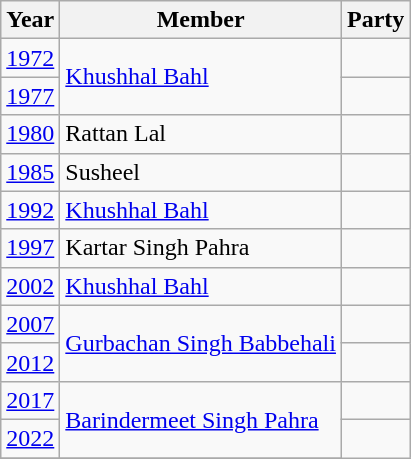<table class="wikitable sortable">
<tr>
<th>Year</th>
<th>Member</th>
<th colspan="2">Party</th>
</tr>
<tr>
<td><a href='#'>1972</a></td>
<td rowspan=2><a href='#'>Khushhal Bahl</a></td>
<td></td>
</tr>
<tr>
<td><a href='#'>1977</a></td>
</tr>
<tr>
<td><a href='#'>1980</a></td>
<td>Rattan Lal</td>
<td></td>
</tr>
<tr>
<td><a href='#'>1985</a></td>
<td>Susheel</td>
<td></td>
</tr>
<tr>
<td><a href='#'>1992</a></td>
<td><a href='#'>Khushhal Bahl</a></td>
<td></td>
</tr>
<tr>
<td><a href='#'>1997</a></td>
<td>Kartar Singh Pahra</td>
<td></td>
</tr>
<tr>
<td><a href='#'>2002</a></td>
<td><a href='#'>Khushhal Bahl</a></td>
<td></td>
</tr>
<tr>
<td><a href='#'>2007</a></td>
<td rowspan=2><a href='#'>Gurbachan Singh Babbehali</a></td>
<td></td>
</tr>
<tr>
<td><a href='#'>2012</a></td>
</tr>
<tr>
<td><a href='#'>2017</a></td>
<td rowspan=2><a href='#'>Barindermeet Singh Pahra</a></td>
<td></td>
</tr>
<tr>
<td><a href='#'>2022</a></td>
</tr>
<tr>
</tr>
</table>
